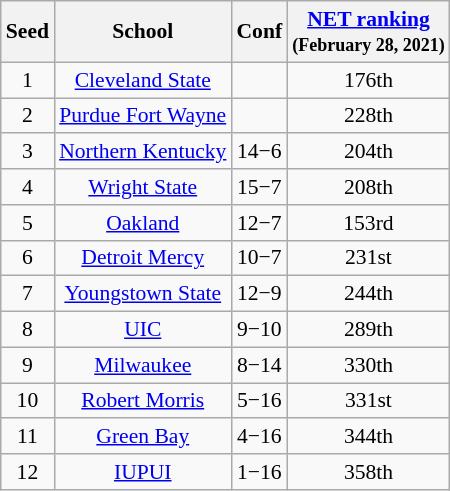<table class="wikitable sortable" style="white-space:nowrap; font-size:90%;text-align:center">
<tr>
<th>Seed</th>
<th>School</th>
<th>Conf</th>
<th><a href='#'>NET ranking</a><br><small>(February 28, 2021)</small></th>
</tr>
<tr>
<td>1</td>
<td align="center"><a href='#'>Cleveland State</a></td>
<td></td>
<td>176th</td>
</tr>
<tr>
<td>2</td>
<td align="center"><a href='#'>Purdue Fort Wayne</a></td>
<td></td>
<td>228th</td>
</tr>
<tr>
<td>3</td>
<td align="center"><a href='#'>Northern Kentucky</a></td>
<td>14−6</td>
<td>204th</td>
</tr>
<tr>
<td>4</td>
<td align="center"><a href='#'>Wright State</a></td>
<td>15−7</td>
<td>208th</td>
</tr>
<tr>
<td>5</td>
<td align="center"><a href='#'>Oakland</a></td>
<td>12−7</td>
<td>153rd</td>
</tr>
<tr>
<td>6</td>
<td align="center"><a href='#'>Detroit Mercy</a></td>
<td>10−7</td>
<td>231st</td>
</tr>
<tr>
<td>7</td>
<td align="center"><a href='#'>Youngstown State</a></td>
<td>12−9</td>
<td>244th</td>
</tr>
<tr>
<td>8</td>
<td align="center"><a href='#'>UIC</a></td>
<td>9−10</td>
<td>289th</td>
</tr>
<tr>
<td>9</td>
<td align="center"><a href='#'>Milwaukee</a></td>
<td>8−14</td>
<td>330th</td>
</tr>
<tr>
<td>10</td>
<td align="center"><a href='#'>Robert Morris</a></td>
<td>5−16</td>
<td>331st</td>
</tr>
<tr>
<td>11</td>
<td align="center"><a href='#'>Green Bay</a></td>
<td>4−16</td>
<td>344th</td>
</tr>
<tr>
<td>12</td>
<td align="center"><a href='#'>IUPUI</a></td>
<td>1−16</td>
<td>358th</td>
</tr>
</table>
